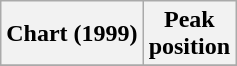<table class="wikitable">
<tr>
<th>Chart (1999)</th>
<th>Peak<br>position</th>
</tr>
<tr>
</tr>
</table>
